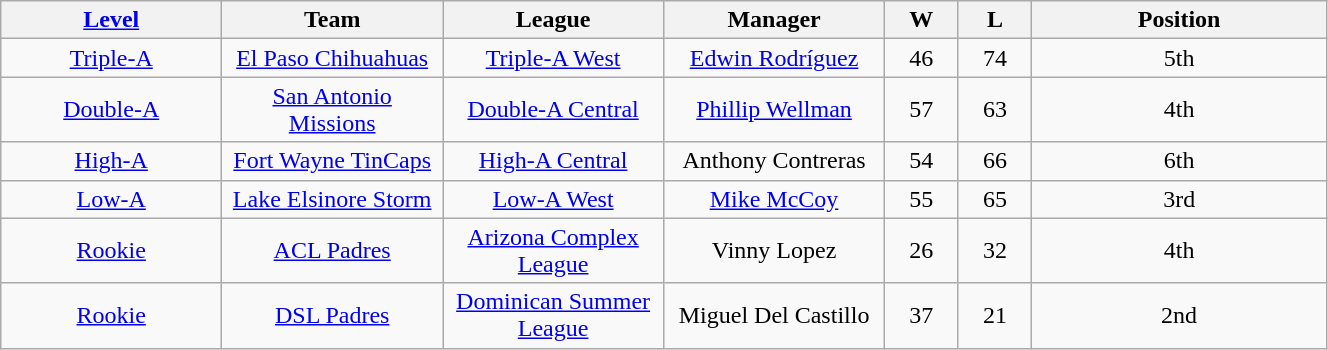<table class="wikitable" style="width:70%; text-align:center;">
<tr>
<th style="width:15%;"><a href='#'>Level</a></th>
<th style="width:15%;">Team</th>
<th style="width:15%;">League</th>
<th style="width:15%;">Manager</th>
<th style="width:5%;">W</th>
<th style="width:5%;">L</th>
<th style="width:20%;">Position</th>
</tr>
<tr>
<td><a href='#'>Triple-A</a></td>
<td><a href='#'>El Paso Chihuahuas</a></td>
<td><a href='#'>Triple-A West</a></td>
<td><a href='#'>Edwin Rodríguez</a></td>
<td>46</td>
<td>74</td>
<td>5th</td>
</tr>
<tr>
<td><a href='#'>Double-A</a></td>
<td><a href='#'>San Antonio Missions</a></td>
<td><a href='#'>Double-A Central</a></td>
<td><a href='#'>Phillip Wellman</a></td>
<td>57</td>
<td>63</td>
<td>4th</td>
</tr>
<tr>
<td><a href='#'>High-A</a></td>
<td><a href='#'>Fort Wayne TinCaps</a></td>
<td><a href='#'>High-A Central</a></td>
<td>Anthony Contreras</td>
<td>54</td>
<td>66</td>
<td>6th</td>
</tr>
<tr>
<td><a href='#'>Low-A</a></td>
<td><a href='#'>Lake Elsinore Storm</a></td>
<td><a href='#'>Low-A West</a></td>
<td><a href='#'>Mike McCoy</a></td>
<td>55</td>
<td>65</td>
<td>3rd</td>
</tr>
<tr>
<td><a href='#'>Rookie</a></td>
<td><a href='#'>ACL Padres</a></td>
<td><a href='#'>Arizona Complex League</a></td>
<td>Vinny Lopez</td>
<td>26</td>
<td>32</td>
<td>4th</td>
</tr>
<tr>
<td><a href='#'>Rookie</a></td>
<td><a href='#'>DSL Padres</a></td>
<td><a href='#'>Dominican Summer League</a></td>
<td>Miguel Del Castillo</td>
<td>37</td>
<td>21</td>
<td>2nd</td>
</tr>
</table>
